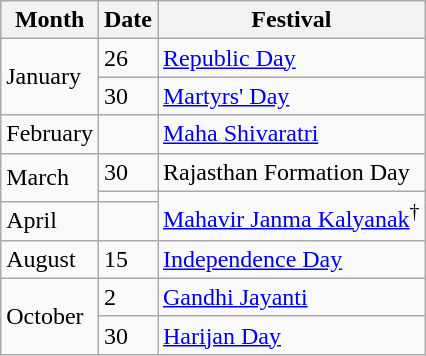<table class="wikitable">
<tr>
<th>Month</th>
<th>Date</th>
<th>Festival</th>
</tr>
<tr>
<td rowspan="2">January</td>
<td>26</td>
<td><a href='#'>Republic Day</a></td>
</tr>
<tr>
<td>30</td>
<td><a href='#'>Martyrs' Day</a></td>
</tr>
<tr>
<td>February</td>
<td></td>
<td><a href='#'>Maha Shivaratri</a></td>
</tr>
<tr>
<td rowspan="2">March</td>
<td>30</td>
<td>Rajasthan Formation Day</td>
</tr>
<tr>
<td></td>
<td rowspan="2"><a href='#'>Mahavir Janma Kalyanak</a><sup>†</sup></td>
</tr>
<tr>
<td>April</td>
<td></td>
</tr>
<tr>
<td>August</td>
<td>15</td>
<td><a href='#'>Independence Day</a></td>
</tr>
<tr>
<td rowspan="2">October</td>
<td>2</td>
<td><a href='#'>Gandhi Jayanti</a></td>
</tr>
<tr>
<td>30</td>
<td><a href='#'>Harijan Day</a></td>
</tr>
</table>
